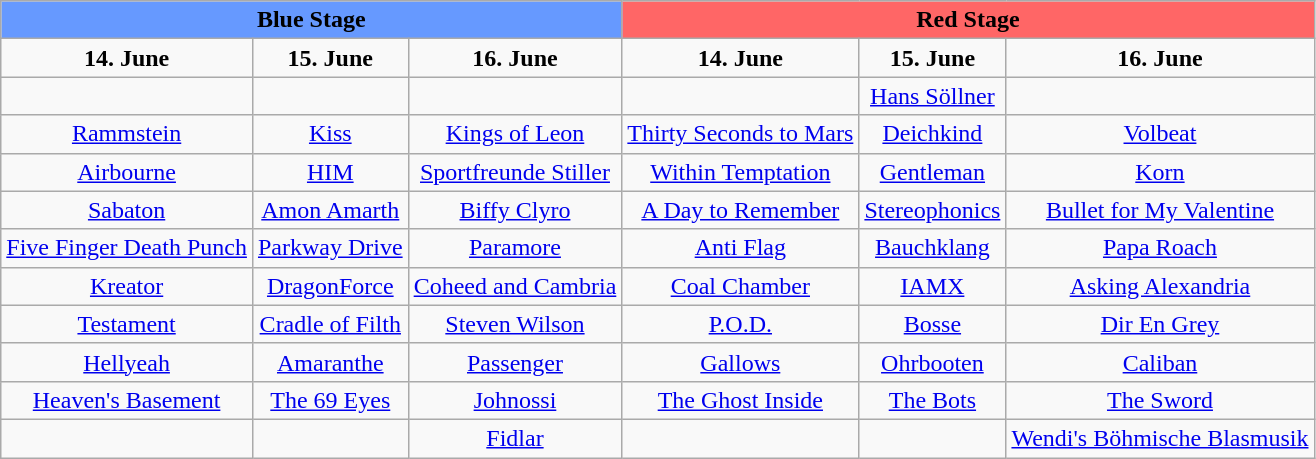<table class="wikitable" style="text-align:center">
<tr>
<td colspan="3" style="background-color:#6699FF"><strong>Blue Stage</strong></td>
<td colspan="3" style="background-color:#FF6666"><strong>Red Stage</strong></td>
</tr>
<tr>
<td><strong>14. June</strong></td>
<td><strong>15. June</strong></td>
<td><strong>16. June</strong></td>
<td><strong>14. June</strong></td>
<td><strong>15. June</strong></td>
<td><strong>16. June</strong></td>
</tr>
<tr>
<td></td>
<td></td>
<td></td>
<td></td>
<td><a href='#'>Hans Söllner</a></td>
<td></td>
</tr>
<tr>
<td><a href='#'>Rammstein</a></td>
<td><a href='#'>Kiss</a></td>
<td><a href='#'>Kings of Leon</a></td>
<td><a href='#'>Thirty Seconds to Mars</a></td>
<td><a href='#'>Deichkind</a></td>
<td><a href='#'>Volbeat</a></td>
</tr>
<tr>
<td><a href='#'>Airbourne</a></td>
<td><a href='#'>HIM</a></td>
<td><a href='#'>Sportfreunde Stiller</a></td>
<td><a href='#'>Within Temptation</a></td>
<td><a href='#'>Gentleman</a></td>
<td><a href='#'>Korn</a></td>
</tr>
<tr>
<td><a href='#'>Sabaton</a></td>
<td><a href='#'>Amon Amarth</a></td>
<td><a href='#'>Biffy Clyro</a></td>
<td><a href='#'>A Day to Remember</a></td>
<td><a href='#'>Stereophonics</a></td>
<td><a href='#'>Bullet for My Valentine</a></td>
</tr>
<tr>
<td><a href='#'>Five Finger Death Punch</a></td>
<td><a href='#'>Parkway Drive</a></td>
<td><a href='#'>Paramore</a></td>
<td><a href='#'>Anti Flag</a></td>
<td><a href='#'>Bauchklang</a></td>
<td><a href='#'>Papa Roach</a></td>
</tr>
<tr>
<td><a href='#'>Kreator</a></td>
<td><a href='#'>DragonForce</a></td>
<td><a href='#'>Coheed and Cambria</a></td>
<td><a href='#'>Coal Chamber</a></td>
<td><a href='#'>IAMX</a></td>
<td><a href='#'>Asking Alexandria</a></td>
</tr>
<tr>
<td><a href='#'>Testament</a></td>
<td><a href='#'>Cradle of Filth</a></td>
<td><a href='#'>Steven Wilson</a></td>
<td><a href='#'>P.O.D.</a></td>
<td><a href='#'>Bosse</a></td>
<td><a href='#'>Dir En Grey</a></td>
</tr>
<tr>
<td><a href='#'>Hellyeah</a></td>
<td><a href='#'>Amaranthe</a></td>
<td><a href='#'>Passenger</a></td>
<td><a href='#'>Gallows</a></td>
<td><a href='#'>Ohrbooten</a></td>
<td><a href='#'>Caliban</a></td>
</tr>
<tr>
<td><a href='#'>Heaven's Basement</a></td>
<td><a href='#'>The 69 Eyes</a></td>
<td><a href='#'>Johnossi</a></td>
<td><a href='#'>The Ghost Inside</a></td>
<td><a href='#'>The Bots</a></td>
<td><a href='#'>The Sword</a></td>
</tr>
<tr>
<td></td>
<td></td>
<td><a href='#'>Fidlar</a></td>
<td></td>
<td></td>
<td><a href='#'>Wendi's Böhmische Blasmusik</a></td>
</tr>
</table>
